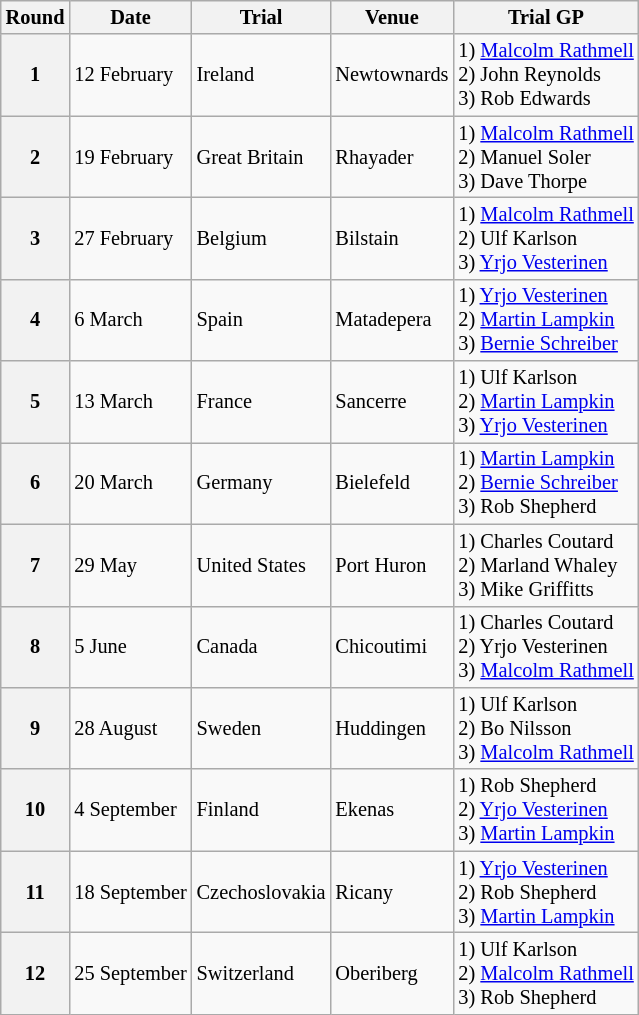<table class="wikitable" style="font-size: 85%;">
<tr>
<th>Round</th>
<th>Date</th>
<th>Trial</th>
<th>Venue</th>
<th>Trial GP</th>
</tr>
<tr>
<th>1</th>
<td>12 February</td>
<td> Ireland</td>
<td>Newtownards</td>
<td>1) <a href='#'>Malcolm Rathmell</a> <br>2) John Reynolds <br>3) Rob Edwards</td>
</tr>
<tr>
<th>2</th>
<td>19 February</td>
<td> Great Britain</td>
<td>Rhayader</td>
<td>1) <a href='#'>Malcolm Rathmell</a> <br>2) Manuel Soler <br>3) Dave Thorpe</td>
</tr>
<tr>
<th>3</th>
<td>27 February</td>
<td> Belgium</td>
<td>Bilstain</td>
<td>1) <a href='#'>Malcolm Rathmell</a> <br>2) Ulf Karlson <br>3) <a href='#'>Yrjo Vesterinen</a></td>
</tr>
<tr>
<th>4</th>
<td>6 March</td>
<td> Spain</td>
<td>Matadepera</td>
<td>1) <a href='#'>Yrjo Vesterinen</a> <br>2) <a href='#'>Martin Lampkin</a> <br>3) <a href='#'>Bernie Schreiber</a></td>
</tr>
<tr>
<th>5</th>
<td>13 March</td>
<td> France</td>
<td>Sancerre</td>
<td>1) Ulf Karlson <br>2) <a href='#'>Martin Lampkin</a> <br>3) <a href='#'>Yrjo Vesterinen</a></td>
</tr>
<tr>
<th>6</th>
<td>20 March</td>
<td> Germany</td>
<td>Bielefeld</td>
<td>1) <a href='#'>Martin Lampkin</a> <br>2) <a href='#'>Bernie Schreiber</a> <br>3) Rob Shepherd</td>
</tr>
<tr>
<th>7</th>
<td>29 May</td>
<td> United States</td>
<td>Port Huron</td>
<td>1) Charles Coutard <br>2) Marland Whaley <br>3) Mike Griffitts</td>
</tr>
<tr>
<th>8</th>
<td>5 June</td>
<td> Canada</td>
<td>Chicoutimi</td>
<td>1) Charles Coutard <br>2) Yrjo Vesterinen <br>3) <a href='#'>Malcolm Rathmell</a></td>
</tr>
<tr>
<th>9</th>
<td>28 August</td>
<td> Sweden</td>
<td>Huddingen</td>
<td>1) Ulf Karlson <br>2) Bo Nilsson <br>3) <a href='#'>Malcolm Rathmell</a></td>
</tr>
<tr>
<th>10</th>
<td>4 September</td>
<td> Finland</td>
<td>Ekenas</td>
<td>1) Rob Shepherd <br>2) <a href='#'>Yrjo Vesterinen</a> <br>3) <a href='#'>Martin Lampkin</a></td>
</tr>
<tr>
<th>11</th>
<td>18 September</td>
<td> Czechoslovakia</td>
<td>Ricany</td>
<td>1) <a href='#'>Yrjo Vesterinen</a> <br>2) Rob Shepherd <br>3) <a href='#'>Martin Lampkin</a></td>
</tr>
<tr>
<th>12</th>
<td>25 September</td>
<td> Switzerland</td>
<td>Oberiberg</td>
<td>1) Ulf Karlson <br>2) <a href='#'>Malcolm Rathmell</a> <br>3) Rob Shepherd</td>
</tr>
</table>
